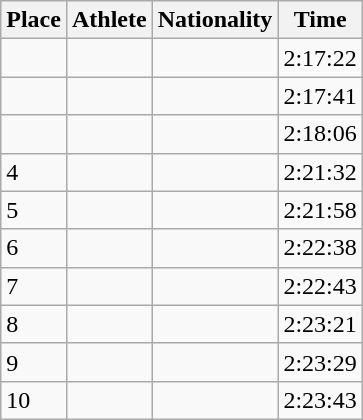<table class="wikitable sortable">
<tr>
<th scope="col">Place</th>
<th scope="col">Athlete</th>
<th scope="col">Nationality</th>
<th scope="col">Time</th>
</tr>
<tr>
<td></td>
<td></td>
<td></td>
<td>2:17:22</td>
</tr>
<tr>
<td></td>
<td></td>
<td></td>
<td>2:17:41</td>
</tr>
<tr>
<td></td>
<td></td>
<td></td>
<td>2:18:06</td>
</tr>
<tr>
<td>4</td>
<td></td>
<td></td>
<td>2:21:32</td>
</tr>
<tr>
<td>5</td>
<td></td>
<td></td>
<td>2:21:58</td>
</tr>
<tr>
<td>6</td>
<td></td>
<td></td>
<td>2:22:38</td>
</tr>
<tr>
<td>7</td>
<td></td>
<td></td>
<td>2:22:43</td>
</tr>
<tr>
<td>8</td>
<td></td>
<td></td>
<td>2:23:21</td>
</tr>
<tr>
<td>9</td>
<td></td>
<td></td>
<td>2:23:29</td>
</tr>
<tr>
<td>10</td>
<td></td>
<td></td>
<td>2:23:43</td>
</tr>
</table>
